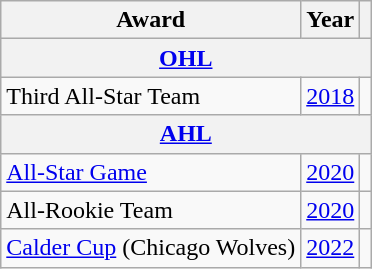<table class="wikitable">
<tr>
<th>Award</th>
<th>Year</th>
<th></th>
</tr>
<tr>
<th colspan="3"><a href='#'>OHL</a></th>
</tr>
<tr>
<td>Third All-Star Team</td>
<td><a href='#'>2018</a></td>
<td></td>
</tr>
<tr>
<th colspan="3"><a href='#'>AHL</a></th>
</tr>
<tr>
<td><a href='#'>All-Star Game</a></td>
<td><a href='#'>2020</a></td>
<td></td>
</tr>
<tr>
<td>All-Rookie Team</td>
<td><a href='#'>2020</a></td>
<td></td>
</tr>
<tr>
<td><a href='#'>Calder Cup</a> (Chicago Wolves)</td>
<td><a href='#'>2022</a></td>
<td></td>
</tr>
</table>
